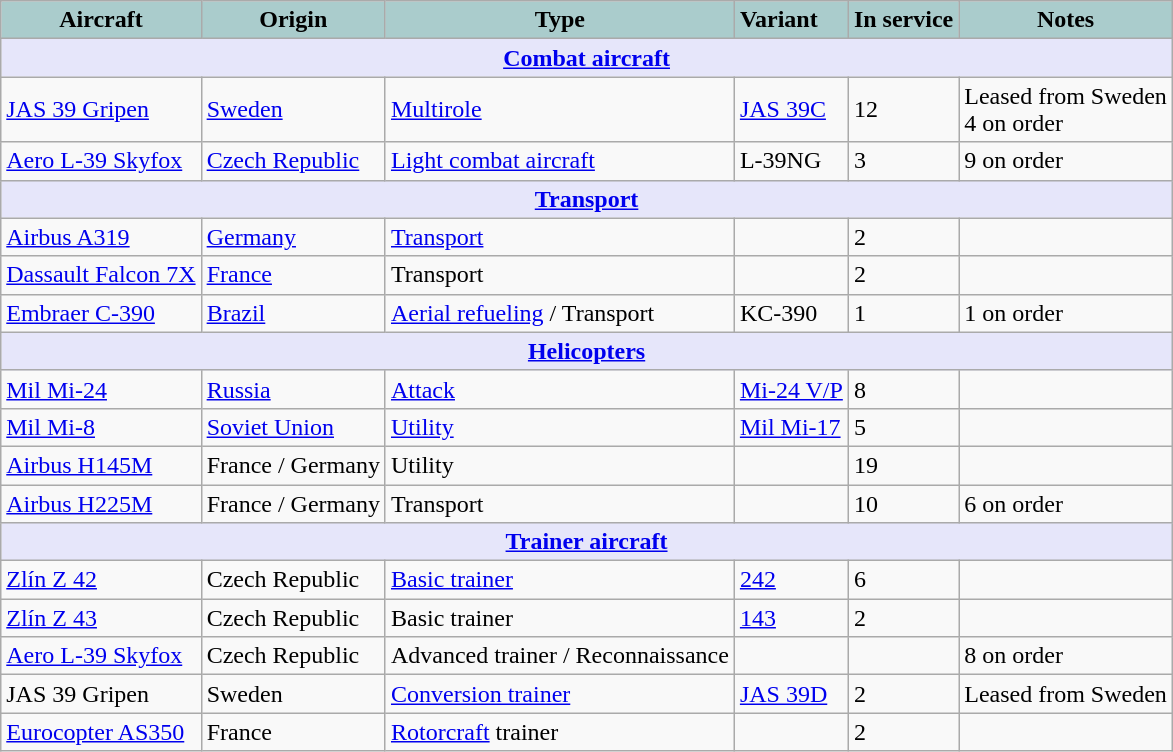<table class="wikitable">
<tr>
<th style="text-align:center; background:#acc;">Aircraft</th>
<th style="text-align: center; background:#acc;">Origin</th>
<th style="text-align:l center; background:#acc;">Type</th>
<th style="text-align:left; background:#acc;">Variant</th>
<th style="text-align:center; background:#acc;">In service</th>
<th style="text-align: center; background:#acc;">Notes</th>
</tr>
<tr>
<th style="align: center; background: lavender;" colspan="7"><a href='#'>Combat aircraft</a></th>
</tr>
<tr>
<td><a href='#'>JAS 39 Gripen</a></td>
<td><a href='#'>Sweden</a></td>
<td><a href='#'>Multirole</a></td>
<td><a href='#'>JAS 39C</a></td>
<td>12</td>
<td>Leased from Sweden<br>4 on order</td>
</tr>
<tr>
<td><a href='#'>Aero L-39 Skyfox</a></td>
<td><a href='#'>Czech Republic</a></td>
<td><a href='#'>Light combat aircraft</a></td>
<td>L-39NG</td>
<td>3</td>
<td>9 on order</td>
</tr>
<tr>
<th style="align: center; background: lavender;" colspan="7"><a href='#'>Transport</a></th>
</tr>
<tr>
<td><a href='#'>Airbus A319</a></td>
<td><a href='#'>Germany</a></td>
<td><a href='#'>Transport</a></td>
<td></td>
<td>2</td>
<td></td>
</tr>
<tr>
<td><a href='#'>Dassault Falcon 7X</a></td>
<td><a href='#'>France</a></td>
<td>Transport</td>
<td></td>
<td>2</td>
<td></td>
</tr>
<tr>
<td><a href='#'> Embraer C-390</a></td>
<td><a href='#'>Brazil</a></td>
<td><a href='#'>Aerial refueling</a> / Transport</td>
<td>KC-390</td>
<td>1</td>
<td>1 on order</td>
</tr>
<tr>
<th style="align: center; background: lavender;" colspan="7"><a href='#'>Helicopters</a></th>
</tr>
<tr>
<td><a href='#'>Mil Mi-24</a></td>
<td><a href='#'>Russia</a></td>
<td><a href='#'>Attack</a></td>
<td><a href='#'>Mi-24 V/P</a></td>
<td>8</td>
<td></td>
</tr>
<tr>
<td><a href='#'>Mil Mi-8</a></td>
<td><a href='#'>Soviet Union</a></td>
<td><a href='#'>Utility</a></td>
<td><a href='#'>Mil Mi-17</a></td>
<td>5</td>
<td></td>
</tr>
<tr>
<td><a href='#'>Airbus H145M</a></td>
<td>France / Germany</td>
<td>Utility</td>
<td></td>
<td>19</td>
<td></td>
</tr>
<tr>
<td><a href='#'>Airbus H225M</a></td>
<td>France / Germany</td>
<td>Transport</td>
<td></td>
<td>10</td>
<td>6 on order</td>
</tr>
<tr>
<th style="align: center; background: lavender;" colspan="7"><a href='#'>Trainer aircraft</a></th>
</tr>
<tr>
<td><a href='#'>Zlín Z 42</a></td>
<td>Czech Republic</td>
<td><a href='#'>Basic trainer</a></td>
<td><a href='#'>242</a></td>
<td>6</td>
<td></td>
</tr>
<tr>
<td><a href='#'>Zlín Z 43</a></td>
<td>Czech Republic</td>
<td>Basic trainer</td>
<td><a href='#'>143</a></td>
<td>2</td>
<td></td>
</tr>
<tr>
<td><a href='#'>Aero L-39 Skyfox</a></td>
<td>Czech Republic</td>
<td>Advanced trainer / Reconnaissance</td>
<td></td>
<td></td>
<td>8 on order</td>
</tr>
<tr>
<td>JAS 39 Gripen</td>
<td>Sweden</td>
<td><a href='#'>Conversion trainer</a></td>
<td><a href='#'>JAS 39D</a></td>
<td>2</td>
<td>Leased from Sweden</td>
</tr>
<tr>
<td><a href='#'>Eurocopter AS350</a></td>
<td>France</td>
<td><a href='#'>Rotorcraft</a> trainer</td>
<td></td>
<td>2</td>
<td></td>
</tr>
</table>
